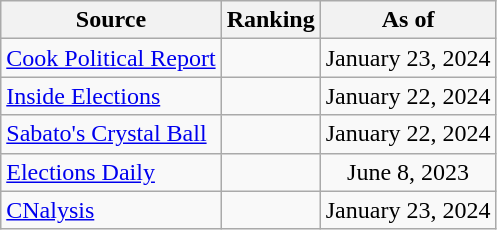<table class="wikitable" style="text-align:center">
<tr>
<th>Source</th>
<th>Ranking</th>
<th>As of</th>
</tr>
<tr>
<td align=left><a href='#'>Cook Political Report</a></td>
<td></td>
<td>January 23, 2024</td>
</tr>
<tr>
<td align=left><a href='#'>Inside Elections</a></td>
<td></td>
<td>January 22, 2024</td>
</tr>
<tr>
<td align=left><a href='#'>Sabato's Crystal Ball</a></td>
<td></td>
<td>January 22, 2024</td>
</tr>
<tr>
<td align=left><a href='#'>Elections Daily</a></td>
<td></td>
<td>June 8, 2023</td>
</tr>
<tr>
<td align=left><a href='#'>CNalysis</a></td>
<td></td>
<td>January 23, 2024</td>
</tr>
</table>
